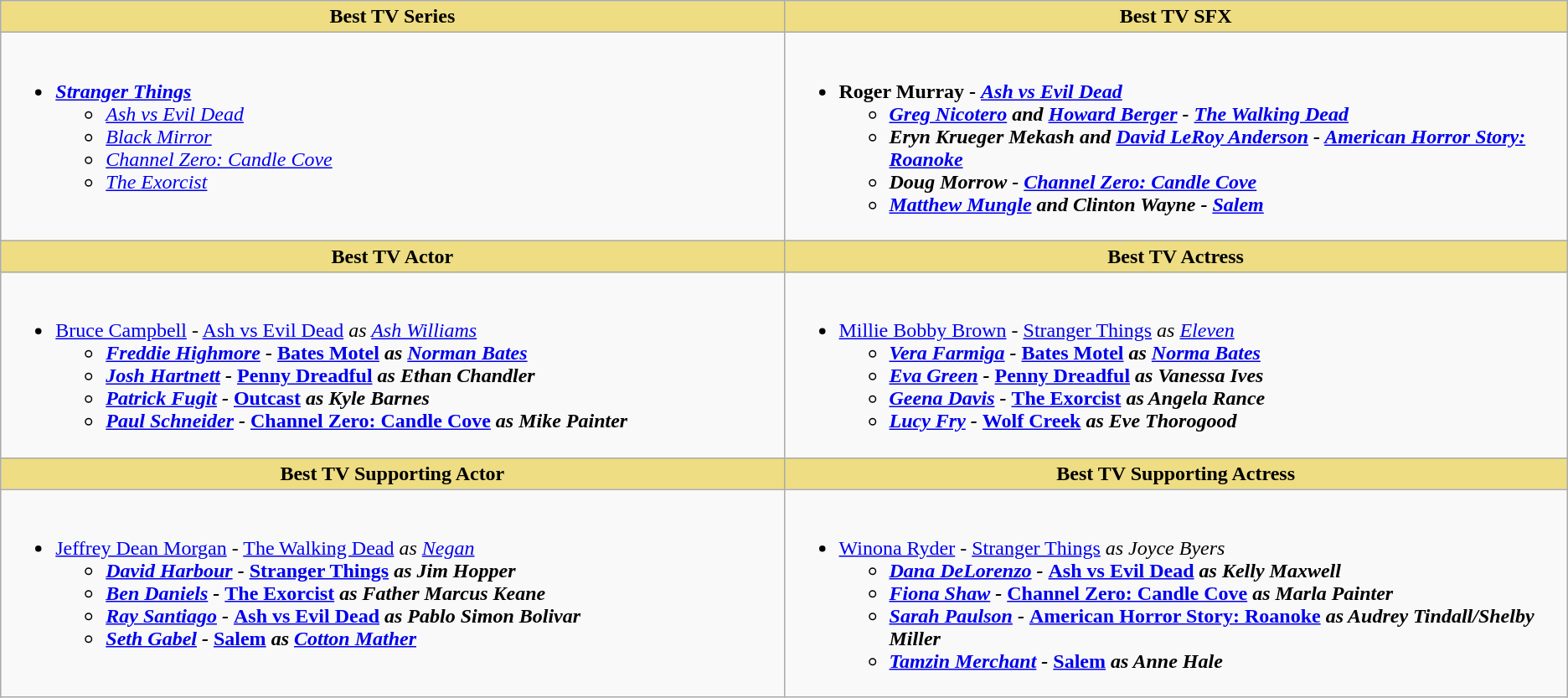<table class="wikitable">
<tr>
<th style="background:#eedd82; width:50%">Best TV Series</th>
<th style="background:#eedd82; width:50%">Best TV SFX</th>
</tr>
<tr>
<td valign="top"><br><ul><li><strong><em><a href='#'>Stranger Things</a></em></strong><ul><li><em><a href='#'>Ash vs Evil Dead</a></em></li><li><em><a href='#'>Black Mirror</a></em></li><li><em><a href='#'>Channel Zero: Candle Cove</a></em></li><li><em><a href='#'>The Exorcist</a></em></li></ul></li></ul></td>
<td valign="top"><br><ul><li><strong>Roger Murray - <em><a href='#'>Ash vs Evil Dead</a><strong><em><ul><li><a href='#'>Greg Nicotero</a> and <a href='#'>Howard Berger</a> - </em><a href='#'>The Walking Dead</a><em></li><li>Eryn Krueger Mekash and <a href='#'>David LeRoy Anderson</a> - </em><a href='#'>American Horror Story: Roanoke</a><em></li><li>Doug Morrow - </em><a href='#'>Channel Zero: Candle Cove</a><em></li><li><a href='#'>Matthew Mungle</a> and Clinton Wayne - </em><a href='#'>Salem</a><em></li></ul></li></ul></td>
</tr>
<tr>
<th style="background:#eedd82; width:50%">Best TV Actor</th>
<th style="background:#eedd82; width:50%">Best TV Actress</th>
</tr>
<tr>
<td valign="top"><br><ul><li></strong><a href='#'>Bruce Campbell</a> - </em><a href='#'>Ash vs Evil Dead</a><em> as <a href='#'>Ash Williams</a><strong><ul><li><a href='#'>Freddie Highmore</a> - </em><a href='#'>Bates Motel</a><em> as <a href='#'>Norman Bates</a></li><li><a href='#'>Josh Hartnett</a> - </em><a href='#'>Penny Dreadful</a><em> as Ethan Chandler</li><li><a href='#'>Patrick Fugit</a> - </em><a href='#'>Outcast</a><em> as Kyle Barnes</li><li><a href='#'>Paul Schneider</a> - </em><a href='#'>Channel Zero: Candle Cove</a><em> as Mike Painter</li></ul></li></ul></td>
<td valign="top"><br><ul><li></strong><a href='#'>Millie Bobby Brown</a> - </em><a href='#'>Stranger Things</a><em> as <a href='#'>Eleven</a><strong><ul><li><a href='#'>Vera Farmiga</a> - </em><a href='#'>Bates Motel</a><em> as <a href='#'>Norma Bates</a></li><li><a href='#'>Eva Green</a> - </em><a href='#'>Penny Dreadful</a><em> as Vanessa Ives</li><li><a href='#'>Geena Davis</a> - </em><a href='#'>The Exorcist</a><em> as Angela Rance</li><li><a href='#'>Lucy Fry</a> - </em><a href='#'>Wolf Creek</a><em> as Eve Thorogood</li></ul></li></ul></td>
</tr>
<tr>
<th style="background:#eedd82; width:50%">Best TV Supporting Actor</th>
<th style="background:#eedd82; width:50%">Best TV Supporting Actress</th>
</tr>
<tr>
<td valign="top"><br><ul><li></strong><a href='#'>Jeffrey Dean Morgan</a> - </em><a href='#'>The Walking Dead</a><em> as <a href='#'>Negan</a><strong><ul><li><a href='#'>David Harbour</a> - </em><a href='#'>Stranger Things</a><em> as Jim Hopper</li><li><a href='#'>Ben Daniels</a> - </em><a href='#'>The Exorcist</a><em> as Father Marcus Keane</li><li><a href='#'>Ray Santiago</a> - </em><a href='#'>Ash vs Evil Dead</a><em> as Pablo Simon Bolivar</li><li><a href='#'>Seth Gabel</a> - </em><a href='#'>Salem</a><em> as <a href='#'>Cotton Mather</a></li></ul></li></ul></td>
<td valign="top"><br><ul><li></strong><a href='#'>Winona Ryder</a> - </em><a href='#'>Stranger Things</a><em> as Joyce Byers<strong><ul><li><a href='#'>Dana DeLorenzo</a> - </em><a href='#'>Ash vs Evil Dead</a><em> as Kelly Maxwell</li><li><a href='#'>Fiona Shaw</a> - </em><a href='#'>Channel Zero: Candle Cove</a><em> as Marla Painter</li><li><a href='#'>Sarah Paulson</a> - </em><a href='#'>American Horror Story: Roanoke</a><em> as Audrey Tindall/Shelby Miller</li><li><a href='#'>Tamzin Merchant</a> - </em><a href='#'>Salem</a><em> as Anne Hale</li></ul></li></ul></td>
</tr>
</table>
